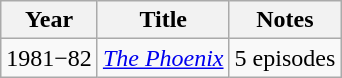<table class="wikitable">
<tr>
<th>Year</th>
<th>Title</th>
<th>Notes</th>
</tr>
<tr>
<td>1981−82</td>
<td><em><a href='#'>The Phoenix</a></em></td>
<td>5 episodes</td>
</tr>
</table>
